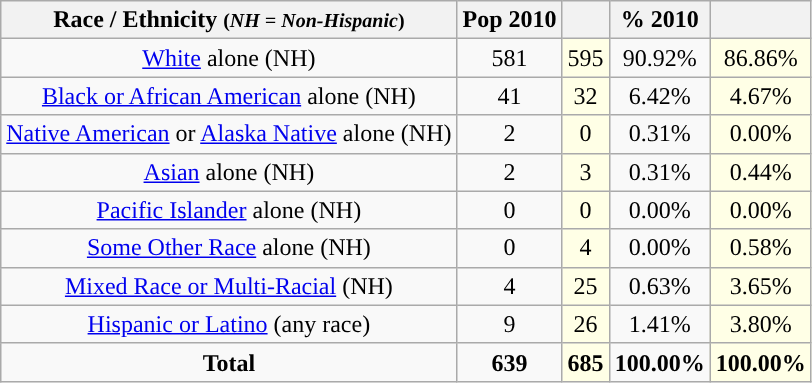<table class="wikitable" style="text-align:center;">
<tr>
<th>Race / Ethnicity <small>(<em>NH = Non-Hispanic</em>)</small></th>
<th>Pop 2010</th>
<th></th>
<th>% 2010</th>
<th></th>
</tr>
<tr>
<td><a href='#'>White</a> alone (NH)</td>
<td>581</td>
<td style='background: #ffffe6;'>595</td>
<td>90.92%</td>
<td style='background: #ffffe6;'>86.86%</td>
</tr>
<tr>
<td><a href='#'>Black or African American</a> alone (NH)</td>
<td>41</td>
<td style='background: #ffffe6;'>32</td>
<td>6.42%</td>
<td style='background: #ffffe6;'>4.67%</td>
</tr>
<tr>
<td><a href='#'>Native American</a> or <a href='#'>Alaska Native</a> alone (NH)</td>
<td>2</td>
<td style='background: #ffffe6;'>0</td>
<td>0.31%</td>
<td style='background: #ffffe6;'>0.00%</td>
</tr>
<tr>
<td><a href='#'>Asian</a> alone (NH)</td>
<td>2</td>
<td style='background: #ffffe6;'>3</td>
<td>0.31%</td>
<td style='background: #ffffe6;'>0.44%</td>
</tr>
<tr>
<td><a href='#'>Pacific Islander</a> alone (NH)</td>
<td>0</td>
<td style='background: #ffffe6;'>0</td>
<td>0.00%</td>
<td style='background: #ffffe6;'>0.00%</td>
</tr>
<tr>
<td><a href='#'>Some Other Race</a> alone (NH)</td>
<td>0</td>
<td style='background: #ffffe6;'>4</td>
<td>0.00%</td>
<td style='background: #ffffe6;'>0.58%</td>
</tr>
<tr>
<td><a href='#'>Mixed Race or Multi-Racial</a> (NH)</td>
<td>4</td>
<td style='background: #ffffe6;'>25</td>
<td>0.63%</td>
<td style='background: #ffffe6;'>3.65%</td>
</tr>
<tr>
<td><a href='#'>Hispanic or Latino</a> (any race)</td>
<td>9</td>
<td style='background: #ffffe6;'>26</td>
<td>1.41%</td>
<td style='background: #ffffe6;'>3.80%</td>
</tr>
<tr>
<td><strong>Total</strong></td>
<td><strong>639</strong></td>
<td style='background: #ffffe6;'><strong>685</strong></td>
<td><strong>100.00%</strong></td>
<td style='background: #ffffe6;'><strong>100.00%</strong></td>
</tr>
</table>
